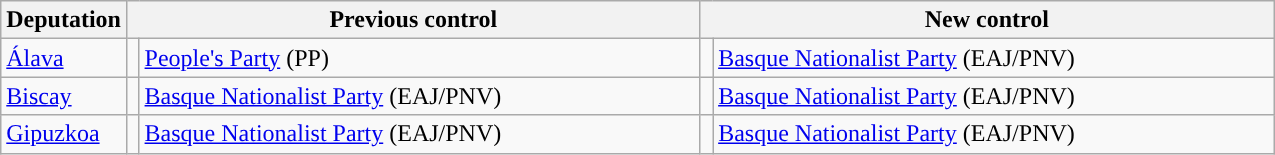<table class="wikitable sortable">
<tr>
<th>Deputation</th>
<th colspan="2" style="width:375px;">Previous control</th>
<th colspan="2" style="width:375px;">New control</th>
</tr>
<tr>
<td><a href='#'>Álava</a></td>
<td width="1" style="color:inherit;background:"></td>
<td><a href='#'>People's Party</a> (PP)</td>
<td width="1" style="color:inherit;background:"></td>
<td><a href='#'>Basque Nationalist Party</a> (EAJ/PNV)</td>
</tr>
<tr>
<td><a href='#'>Biscay</a></td>
<td style="color:inherit;background:"></td>
<td><a href='#'>Basque Nationalist Party</a> (EAJ/PNV)</td>
<td style="color:inherit;background:"></td>
<td><a href='#'>Basque Nationalist Party</a> (EAJ/PNV)</td>
</tr>
<tr>
<td><a href='#'>Gipuzkoa</a></td>
<td style="color:inherit;background:"></td>
<td><a href='#'>Basque Nationalist Party</a> (EAJ/PNV)</td>
<td style="color:inherit;background:"></td>
<td><a href='#'>Basque Nationalist Party</a> (EAJ/PNV)</td>
</tr>
</table>
